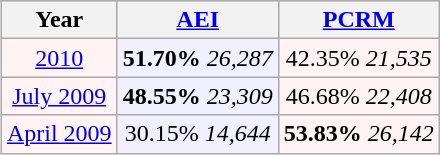<table class="wikitable"  style="float:right; font-size:100%; margin: 1em 1em 1em 1em;">
<tr style="background:lightgrey;">
<th>Year</th>
<th><a href='#'>AEI</a></th>
<th><a href='#'>PCRM</a></th>
</tr>
<tr>
<td style="text-align:center; background:#fff3f3;"><a href='#'>2010</a></td>
<td style="text-align:center; background:#f0f0ff;"><strong>51.70%</strong> <em>26,287</em></td>
<td style="text-align:center; background:#fff3f3;">42.35% <em>21,535</em></td>
</tr>
<tr>
<td style="text-align:center; background:#fff3f3;"><a href='#'>July 2009</a></td>
<td style="text-align:center; background:#f0f0ff;"><strong>48.55%</strong> <em>23,309</em></td>
<td style="text-align:center; background:#fff3f3;">46.68% <em>22,408</em></td>
</tr>
<tr>
<td style="text-align:center; background:#fff3f3;"><a href='#'>April 2009</a></td>
<td style="text-align:center; background:#f0f0ff;">30.15% <em>14,644</em></td>
<td style="text-align:center; background:#fff3f3;"><strong>53.83%</strong> <em>26,142</em></td>
</tr>
</table>
